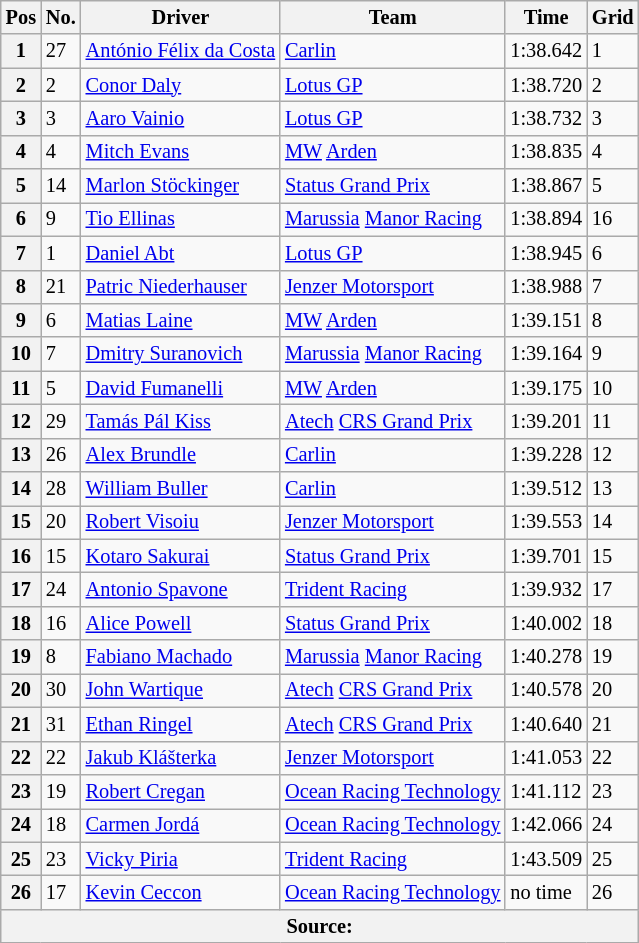<table class="wikitable" style="font-size:85%">
<tr>
<th>Pos</th>
<th>No.</th>
<th>Driver</th>
<th>Team</th>
<th>Time</th>
<th>Grid</th>
</tr>
<tr>
<th>1</th>
<td>27</td>
<td> <a href='#'>António Félix da Costa</a></td>
<td><a href='#'>Carlin</a></td>
<td>1:38.642</td>
<td>1</td>
</tr>
<tr>
<th>2</th>
<td>2</td>
<td> <a href='#'>Conor Daly</a></td>
<td><a href='#'>Lotus GP</a></td>
<td>1:38.720</td>
<td>2</td>
</tr>
<tr>
<th>3</th>
<td>3</td>
<td> <a href='#'>Aaro Vainio</a></td>
<td><a href='#'>Lotus GP</a></td>
<td>1:38.732</td>
<td>3</td>
</tr>
<tr>
<th>4</th>
<td>4</td>
<td> <a href='#'>Mitch Evans</a></td>
<td><a href='#'>MW</a> <a href='#'>Arden</a></td>
<td>1:38.835</td>
<td>4</td>
</tr>
<tr>
<th>5</th>
<td>14</td>
<td> <a href='#'>Marlon Stöckinger</a></td>
<td><a href='#'>Status Grand Prix</a></td>
<td>1:38.867</td>
<td>5</td>
</tr>
<tr>
<th>6</th>
<td>9</td>
<td> <a href='#'>Tio Ellinas</a></td>
<td><a href='#'>Marussia</a> <a href='#'>Manor Racing</a></td>
<td>1:38.894</td>
<td>16</td>
</tr>
<tr>
<th>7</th>
<td>1</td>
<td> <a href='#'>Daniel Abt</a></td>
<td><a href='#'>Lotus GP</a></td>
<td>1:38.945</td>
<td>6</td>
</tr>
<tr>
<th>8</th>
<td>21</td>
<td> <a href='#'>Patric Niederhauser</a></td>
<td><a href='#'>Jenzer Motorsport</a></td>
<td>1:38.988</td>
<td>7</td>
</tr>
<tr>
<th>9</th>
<td>6</td>
<td> <a href='#'>Matias Laine</a></td>
<td><a href='#'>MW</a> <a href='#'>Arden</a></td>
<td>1:39.151</td>
<td>8</td>
</tr>
<tr>
<th>10</th>
<td>7</td>
<td> <a href='#'>Dmitry Suranovich</a></td>
<td><a href='#'>Marussia</a> <a href='#'>Manor Racing</a></td>
<td>1:39.164</td>
<td>9</td>
</tr>
<tr>
<th>11</th>
<td>5</td>
<td> <a href='#'>David Fumanelli</a></td>
<td><a href='#'>MW</a> <a href='#'>Arden</a></td>
<td>1:39.175</td>
<td>10</td>
</tr>
<tr>
<th>12</th>
<td>29</td>
<td> <a href='#'>Tamás Pál Kiss</a></td>
<td><a href='#'>Atech</a> <a href='#'>CRS Grand Prix</a></td>
<td>1:39.201</td>
<td>11</td>
</tr>
<tr>
<th>13</th>
<td>26</td>
<td> <a href='#'>Alex Brundle</a></td>
<td><a href='#'>Carlin</a></td>
<td>1:39.228</td>
<td>12</td>
</tr>
<tr>
<th>14</th>
<td>28</td>
<td> <a href='#'>William Buller</a></td>
<td><a href='#'>Carlin</a></td>
<td>1:39.512</td>
<td>13</td>
</tr>
<tr>
<th>15</th>
<td>20</td>
<td> <a href='#'>Robert Visoiu</a></td>
<td><a href='#'>Jenzer Motorsport</a></td>
<td>1:39.553</td>
<td>14</td>
</tr>
<tr>
<th>16</th>
<td>15</td>
<td> <a href='#'>Kotaro Sakurai</a></td>
<td><a href='#'>Status Grand Prix</a></td>
<td>1:39.701</td>
<td>15</td>
</tr>
<tr>
<th>17</th>
<td>24</td>
<td> <a href='#'>Antonio Spavone</a></td>
<td><a href='#'>Trident Racing</a></td>
<td>1:39.932</td>
<td>17</td>
</tr>
<tr>
<th>18</th>
<td>16</td>
<td> <a href='#'>Alice Powell</a></td>
<td><a href='#'>Status Grand Prix</a></td>
<td>1:40.002</td>
<td>18</td>
</tr>
<tr>
<th>19</th>
<td>8</td>
<td> <a href='#'>Fabiano Machado</a></td>
<td><a href='#'>Marussia</a> <a href='#'>Manor Racing</a></td>
<td>1:40.278</td>
<td>19</td>
</tr>
<tr>
<th>20</th>
<td>30</td>
<td> <a href='#'>John Wartique</a></td>
<td><a href='#'>Atech</a> <a href='#'>CRS Grand Prix</a></td>
<td>1:40.578</td>
<td>20</td>
</tr>
<tr>
<th>21</th>
<td>31</td>
<td> <a href='#'>Ethan Ringel</a></td>
<td><a href='#'>Atech</a> <a href='#'>CRS Grand Prix</a></td>
<td>1:40.640</td>
<td>21</td>
</tr>
<tr>
<th>22</th>
<td>22</td>
<td> <a href='#'>Jakub Klášterka</a></td>
<td><a href='#'>Jenzer Motorsport</a></td>
<td>1:41.053</td>
<td>22</td>
</tr>
<tr>
<th>23</th>
<td>19</td>
<td> <a href='#'>Robert Cregan</a></td>
<td><a href='#'>Ocean Racing Technology</a></td>
<td>1:41.112</td>
<td>23</td>
</tr>
<tr>
<th>24</th>
<td>18</td>
<td> <a href='#'>Carmen Jordá</a></td>
<td><a href='#'>Ocean Racing Technology</a></td>
<td>1:42.066</td>
<td>24</td>
</tr>
<tr>
<th>25</th>
<td>23</td>
<td> <a href='#'>Vicky Piria</a></td>
<td><a href='#'>Trident Racing</a></td>
<td>1:43.509</td>
<td>25</td>
</tr>
<tr>
<th>26</th>
<td>17</td>
<td> <a href='#'>Kevin Ceccon</a></td>
<td><a href='#'>Ocean Racing Technology</a></td>
<td>no time</td>
<td>26</td>
</tr>
<tr>
<th colspan="6">Source:</th>
</tr>
</table>
